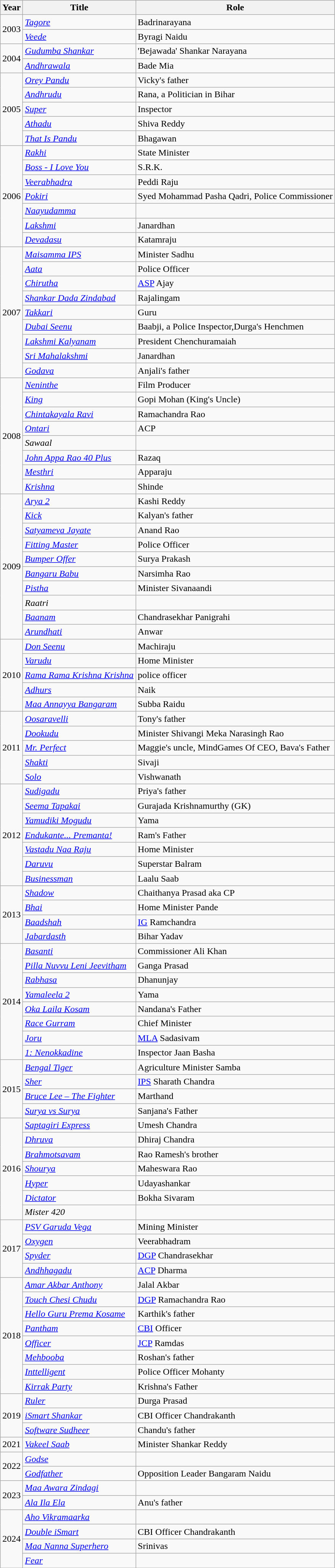<table class="wikitable sortable">
<tr>
<th>Year</th>
<th>Title</th>
<th>Role</th>
</tr>
<tr>
<td rowspan="2">2003</td>
<td><a href='#'><em>Tagore</em></a></td>
<td>Badrinarayana</td>
</tr>
<tr>
<td><em><a href='#'>Veede</a></em></td>
<td>Byragi Naidu</td>
</tr>
<tr>
<td rowspan="2">2004</td>
<td><em><a href='#'>Gudumba Shankar</a></em></td>
<td>'Bejawada' Shankar Narayana</td>
</tr>
<tr>
<td><em><a href='#'>Andhrawala</a></em></td>
<td>Bade Mia</td>
</tr>
<tr>
<td rowspan="5">2005</td>
<td><em><a href='#'>Orey Pandu</a></em></td>
<td>Vicky's father</td>
</tr>
<tr>
<td><em><a href='#'>Andhrudu</a></em></td>
<td>Rana, a Politician in Bihar</td>
</tr>
<tr>
<td><a href='#'><em>Super</em></a></td>
<td>Inspector</td>
</tr>
<tr>
<td><em><a href='#'>Athadu</a></em></td>
<td>Shiva Reddy</td>
</tr>
<tr>
<td><em><a href='#'>That Is Pandu</a></em></td>
<td>Bhagawan</td>
</tr>
<tr>
<td rowspan="7">2006</td>
<td><a href='#'><em>Rakhi</em></a></td>
<td>State Minister</td>
</tr>
<tr>
<td><em><a href='#'>Boss - I Love You</a></em></td>
<td>S.R.K.</td>
</tr>
<tr>
<td><a href='#'><em>Veerabhadra</em></a></td>
<td>Peddi Raju</td>
</tr>
<tr>
<td><a href='#'><em>Pokiri</em></a></td>
<td>Syed Mohammad Pasha Qadri, Police Commissioner</td>
</tr>
<tr>
<td><em><a href='#'>Naayudamma</a></em></td>
<td></td>
</tr>
<tr>
<td><a href='#'><em>Lakshmi</em></a></td>
<td>Janardhan</td>
</tr>
<tr>
<td><a href='#'><em>Devadasu</em></a></td>
<td>Katamraju</td>
</tr>
<tr>
<td rowspan="9">2007</td>
<td><em><a href='#'>Maisamma IPS</a></em></td>
<td>Minister Sadhu</td>
</tr>
<tr>
<td><em><a href='#'>Aata</a></em></td>
<td>Police Officer</td>
</tr>
<tr>
<td><em><a href='#'>Chirutha</a></em></td>
<td><a href='#'>ASP</a> Ajay</td>
</tr>
<tr>
<td><em><a href='#'>Shankar Dada Zindabad</a></em></td>
<td>Rajalingam</td>
</tr>
<tr>
<td><em><a href='#'>Takkari</a></em></td>
<td>Guru</td>
</tr>
<tr>
<td><em><a href='#'>Dubai Seenu</a></em></td>
<td>Baabji, a Police Inspector,Durga's Henchmen</td>
</tr>
<tr>
<td><a href='#'><em>Lakshmi Kalyanam</em></a></td>
<td>President Chenchuramaiah</td>
</tr>
<tr>
<td><em><a href='#'>Sri Mahalakshmi</a></em></td>
<td>Janardhan</td>
</tr>
<tr>
<td><em><a href='#'>Godava</a></em></td>
<td>Anjali's father</td>
</tr>
<tr>
<td rowspan="8">2008</td>
<td><em><a href='#'>Neninthe</a></em></td>
<td>Film Producer</td>
</tr>
<tr>
<td><a href='#'><em>King</em></a></td>
<td>Gopi Mohan (King's Uncle)</td>
</tr>
<tr>
<td><em><a href='#'>Chintakayala Ravi</a></em></td>
<td>Ramachandra Rao</td>
</tr>
<tr>
<td><a href='#'><em>Ontari</em></a></td>
<td>ACP</td>
</tr>
<tr>
<td><em>Sawaal</em></td>
<td></td>
</tr>
<tr>
<td><em><a href='#'>John Appa Rao 40 Plus</a></em></td>
<td>Razaq</td>
</tr>
<tr>
<td><a href='#'><em>Mesthri</em></a></td>
<td>Apparaju</td>
</tr>
<tr>
<td><a href='#'><em>Krishna</em></a></td>
<td>Shinde</td>
</tr>
<tr>
<td rowspan="10">2009</td>
<td><em><a href='#'>Arya 2</a></em></td>
<td>Kashi Reddy</td>
</tr>
<tr>
<td><a href='#'><em>Kick</em></a></td>
<td>Kalyan's father</td>
</tr>
<tr>
<td><a href='#'><em>Satyameva Jayate</em></a></td>
<td>Anand Rao</td>
</tr>
<tr>
<td><em><a href='#'>Fitting Master</a></em></td>
<td>Police Officer</td>
</tr>
<tr>
<td><em><a href='#'>Bumper Offer</a></em></td>
<td>Surya Prakash</td>
</tr>
<tr>
<td><a href='#'><em>Bangaru Babu</em></a></td>
<td>Narsimha Rao</td>
</tr>
<tr>
<td><a href='#'><em>Pistha</em></a></td>
<td>Minister Sivanaandi</td>
</tr>
<tr>
<td><em>Raatri</em></td>
<td></td>
</tr>
<tr>
<td><em><a href='#'>Baanam</a></em></td>
<td>Chandrasekhar Panigrahi</td>
</tr>
<tr>
<td><a href='#'><em>Arundhati</em></a></td>
<td>Anwar</td>
</tr>
<tr>
<td rowspan="5">2010</td>
<td><em><a href='#'>Don Seenu</a></em></td>
<td>Machiraju</td>
</tr>
<tr>
<td><em><a href='#'>Varudu</a></em></td>
<td>Home Minister</td>
</tr>
<tr>
<td><em><a href='#'>Rama Rama Krishna Krishna</a></em></td>
<td>police officer</td>
</tr>
<tr>
<td><em><a href='#'>Adhurs</a></em></td>
<td>Naik</td>
</tr>
<tr>
<td><em><a href='#'>Maa Annayya Bangaram</a></em></td>
<td>Subba Raidu</td>
</tr>
<tr>
<td rowspan="5">2011</td>
<td><em><a href='#'>Oosaravelli</a></em></td>
<td>Tony's father</td>
</tr>
<tr>
<td><em><a href='#'>Dookudu</a></em></td>
<td>Minister Shivangi Meka Narasingh Rao</td>
</tr>
<tr>
<td><a href='#'><em>Mr. Perfect</em></a></td>
<td>Maggie's uncle, MindGames Of CEO, Bava's Father</td>
</tr>
<tr>
<td><a href='#'><em>Shakti</em></a></td>
<td>Sivaji</td>
</tr>
<tr>
<td><a href='#'><em>Solo</em></a></td>
<td>Vishwanath</td>
</tr>
<tr>
<td rowspan="7">2012</td>
<td><em><a href='#'>Sudigadu</a></em></td>
<td>Priya's father</td>
</tr>
<tr>
<td><em><a href='#'>Seema Tapakai</a></em></td>
<td>Gurajada Krishnamurthy  (GK)</td>
</tr>
<tr>
<td><a href='#'><em>Yamudiki Mogudu</em></a></td>
<td>Yama</td>
</tr>
<tr>
<td><em><a href='#'>Endukante... Premanta!</a></em></td>
<td>Ram's Father</td>
</tr>
<tr>
<td><em><a href='#'>Vastadu Naa Raju</a></em></td>
<td>Home Minister</td>
</tr>
<tr>
<td><em><a href='#'>Daruvu</a></em></td>
<td>Superstar Balram</td>
</tr>
<tr>
<td><a href='#'><em>Businessman</em></a></td>
<td>Laalu Saab</td>
</tr>
<tr>
<td rowspan="4">2013</td>
<td><a href='#'><em>Shadow</em></a></td>
<td>Chaithanya Prasad aka CP</td>
</tr>
<tr>
<td><a href='#'><em>Bhai</em></a></td>
<td>Home Minister Pande</td>
</tr>
<tr>
<td><a href='#'><em>Baadshah</em></a></td>
<td><a href='#'>IG</a> Ramchandra</td>
</tr>
<tr>
<td><a href='#'><em>Jabardasth</em></a></td>
<td>Bihar Yadav</td>
</tr>
<tr>
<td rowspan="8">2014</td>
<td><em><a href='#'>Basanti</a></em></td>
<td>Commissioner Ali Khan</td>
</tr>
<tr>
<td><em><a href='#'>Pilla Nuvvu Leni Jeevitham</a></em></td>
<td>Ganga Prasad</td>
</tr>
<tr>
<td><em><a href='#'>Rabhasa</a></em></td>
<td>Dhanunjay</td>
</tr>
<tr>
<td><em><a href='#'>Yamaleela 2</a></em></td>
<td>Yama</td>
</tr>
<tr>
<td><em><a href='#'>Oka Laila Kosam</a></em></td>
<td>Nandana's Father</td>
</tr>
<tr>
<td><em><a href='#'>Race Gurram</a></em></td>
<td>Chief Minister</td>
</tr>
<tr>
<td><em><a href='#'>Joru</a></em></td>
<td><a href='#'>MLA</a> Sadasivam</td>
</tr>
<tr>
<td><em><a href='#'>1: Nenokkadine</a></em></td>
<td>Inspector Jaan Basha</td>
</tr>
<tr>
<td rowspan="4">2015</td>
<td><a href='#'><em>Bengal Tiger</em></a></td>
<td>Agriculture Minister Samba</td>
</tr>
<tr>
<td><a href='#'><em>Sher</em></a></td>
<td><a href='#'>IPS</a> Sharath Chandra</td>
</tr>
<tr>
<td><a href='#'><em>Bruce Lee – The Fighter</em></a></td>
<td>Marthand</td>
</tr>
<tr>
<td><em><a href='#'>Surya vs Surya</a></em></td>
<td>Sanjana's Father</td>
</tr>
<tr>
<td rowspan="7">2016</td>
<td><a href='#'><em>Saptagiri Express</em></a></td>
<td>Umesh Chandra</td>
</tr>
<tr>
<td><a href='#'><em>Dhruva</em></a></td>
<td>Dhiraj Chandra</td>
</tr>
<tr>
<td><a href='#'><em>Brahmotsavam</em></a></td>
<td>Rao Ramesh's brother</td>
</tr>
<tr>
<td><a href='#'><em>Shourya</em></a></td>
<td>Maheswara Rao</td>
</tr>
<tr>
<td><a href='#'><em>Hyper</em></a></td>
<td>Udayashankar</td>
</tr>
<tr>
<td><a href='#'><em>Dictator</em></a></td>
<td>Bokha Sivaram</td>
</tr>
<tr>
<td><em>Mister 420</em></td>
<td></td>
</tr>
<tr>
<td rowspan="4">2017</td>
<td><em><a href='#'>PSV Garuda Vega</a></em></td>
<td>Mining Minister</td>
</tr>
<tr>
<td><a href='#'><em>Oxygen</em></a></td>
<td>Veerabhadram</td>
</tr>
<tr>
<td><a href='#'><em>Spyder</em></a></td>
<td><a href='#'>DGP</a> Chandrasekhar</td>
</tr>
<tr>
<td><em><a href='#'>Andhhagadu</a></em></td>
<td><a href='#'>ACP</a> Dharma</td>
</tr>
<tr>
<td rowspan="8">2018</td>
<td><a href='#'><em>Amar Akbar Anthony</em></a></td>
<td>Jalal Akbar</td>
</tr>
<tr>
<td><em><a href='#'>Touch Chesi Chudu</a></em></td>
<td><a href='#'>DGP</a> Ramachandra Rao</td>
</tr>
<tr>
<td><em><a href='#'>Hello Guru Prema Kosame</a></em></td>
<td>Karthik's father</td>
</tr>
<tr>
<td><em><a href='#'>Pantham</a></em></td>
<td><a href='#'>CBI</a> Officer</td>
</tr>
<tr>
<td><a href='#'><em>Officer</em></a></td>
<td><a href='#'>JCP</a> Ramdas</td>
</tr>
<tr>
<td><a href='#'><em>Mehbooba</em></a></td>
<td>Roshan's father</td>
</tr>
<tr>
<td><em><a href='#'>Inttelligent</a></em></td>
<td>Police Officer Mohanty</td>
</tr>
<tr>
<td><em><a href='#'>Kirrak Party</a></em></td>
<td>Krishna's Father</td>
</tr>
<tr>
<td rowspan="3">2019</td>
<td><a href='#'><em>Ruler</em></a></td>
<td>Durga Prasad</td>
</tr>
<tr>
<td><em><a href='#'>iSmart Shankar</a></em></td>
<td>CBI Officer Chandrakanth</td>
</tr>
<tr>
<td><em><a href='#'>Software Sudheer</a></em></td>
<td>Chandu's father</td>
</tr>
<tr>
<td>2021</td>
<td><em><a href='#'>Vakeel Saab</a></em></td>
<td>Minister Shankar Reddy</td>
</tr>
<tr>
<td rowspan="2">2022</td>
<td><em><a href='#'>Godse</a></em></td>
<td></td>
</tr>
<tr>
<td><em><a href='#'>Godfather</a></em></td>
<td>Opposition Leader Bangaram Naidu</td>
</tr>
<tr>
<td rowspan="2">2023</td>
<td><em><a href='#'>Maa Awara Zindagi</a></em></td>
<td></td>
</tr>
<tr>
<td><em><a href='#'>Ala Ila Ela</a></em></td>
<td>Anu's father</td>
</tr>
<tr>
<td rowspan="4">2024</td>
<td><em><a href='#'>Aho Vikramaarka</a></em></td>
<td></td>
</tr>
<tr>
<td><em><a href='#'>Double iSmart</a></em></td>
<td>CBI Officer Chandrakanth</td>
</tr>
<tr>
<td><em><a href='#'>Maa Nanna Superhero</a></em></td>
<td>Srinivas</td>
</tr>
<tr>
<td><a href='#'><em>Fear</em></a></td>
<td></td>
</tr>
<tr>
</tr>
</table>
